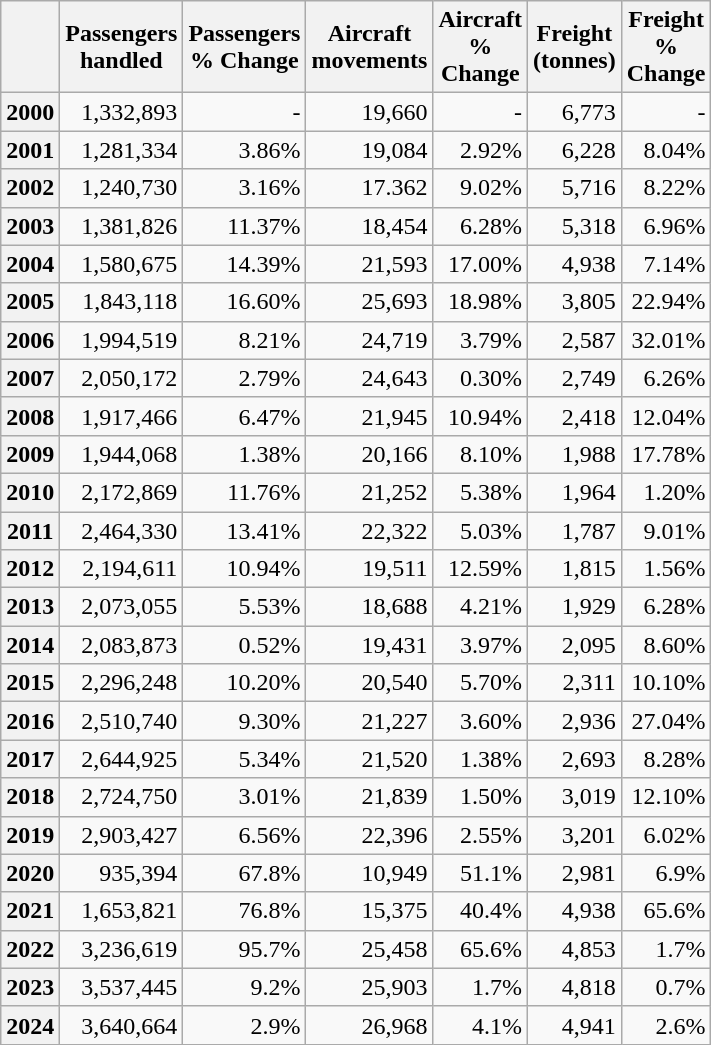<table class="wikitable" style="text-align: right; width:250px;" align="center">
<tr>
<th style="width:75px"></th>
<th style="width:100px">Passengers handled</th>
<th style="width:100px">Passengers % Change</th>
<th style="width:100px">Aircraft movements</th>
<th style="width:100px">Aircraft % Change</th>
<th style="width:100px">Freight (tonnes)</th>
<th style="width:125px">Freight % Change</th>
</tr>
<tr>
<th>2000</th>
<td>1,332,893</td>
<td>-</td>
<td>19,660</td>
<td>-</td>
<td>6,773</td>
<td>-</td>
</tr>
<tr>
<th>2001</th>
<td>1,281,334</td>
<td> 3.86%</td>
<td>19,084</td>
<td> 2.92%</td>
<td>6,228</td>
<td> 8.04%</td>
</tr>
<tr>
<th>2002</th>
<td>1,240,730</td>
<td> 3.16%</td>
<td>17.362</td>
<td> 9.02%</td>
<td>5,716</td>
<td> 8.22%</td>
</tr>
<tr>
<th>2003</th>
<td>1,381,826</td>
<td> 11.37%</td>
<td>18,454</td>
<td> 6.28%</td>
<td>5,318</td>
<td> 6.96%</td>
</tr>
<tr>
<th>2004</th>
<td>1,580,675</td>
<td> 14.39%</td>
<td>21,593</td>
<td> 17.00%</td>
<td>4,938</td>
<td> 7.14%</td>
</tr>
<tr>
<th>2005</th>
<td>1,843,118</td>
<td> 16.60%</td>
<td>25,693</td>
<td> 18.98%</td>
<td>3,805</td>
<td> 22.94%</td>
</tr>
<tr>
<th>2006</th>
<td>1,994,519</td>
<td> 8.21%</td>
<td>24,719</td>
<td> 3.79%</td>
<td>2,587</td>
<td> 32.01%</td>
</tr>
<tr>
<th>2007</th>
<td>2,050,172</td>
<td> 2.79%</td>
<td>24,643</td>
<td> 0.30%</td>
<td>2,749</td>
<td> 6.26%</td>
</tr>
<tr>
<th>2008</th>
<td>1,917,466</td>
<td> 6.47%</td>
<td>21,945</td>
<td> 10.94%</td>
<td>2,418</td>
<td> 12.04%</td>
</tr>
<tr>
<th>2009</th>
<td>1,944,068</td>
<td> 1.38%</td>
<td>20,166</td>
<td> 8.10%</td>
<td>1,988</td>
<td> 17.78%</td>
</tr>
<tr>
<th>2010</th>
<td>2,172,869</td>
<td> 11.76%</td>
<td>21,252</td>
<td> 5.38%</td>
<td>1,964</td>
<td> 1.20%</td>
</tr>
<tr>
<th>2011</th>
<td>2,464,330</td>
<td> 13.41%</td>
<td>22,322</td>
<td> 5.03%</td>
<td>1,787</td>
<td> 9.01%</td>
</tr>
<tr>
<th>2012</th>
<td>2,194,611</td>
<td> 10.94%</td>
<td>19,511</td>
<td> 12.59%</td>
<td>1,815</td>
<td> 1.56%</td>
</tr>
<tr>
<th>2013</th>
<td>2,073,055</td>
<td> 5.53%</td>
<td>18,688</td>
<td> 4.21%</td>
<td>1,929</td>
<td> 6.28%</td>
</tr>
<tr>
<th>2014</th>
<td>2,083,873</td>
<td> 0.52%</td>
<td>19,431</td>
<td> 3.97%</td>
<td>2,095</td>
<td> 8.60%</td>
</tr>
<tr>
<th>2015</th>
<td>2,296,248</td>
<td> 10.20%</td>
<td>20,540</td>
<td> 5.70%</td>
<td>2,311</td>
<td> 10.10%</td>
</tr>
<tr>
<th>2016</th>
<td>2,510,740</td>
<td> 9.30%</td>
<td>21,227</td>
<td> 3.60%</td>
<td>2,936</td>
<td> 27.04%</td>
</tr>
<tr>
<th>2017</th>
<td>2,644,925</td>
<td> 5.34%</td>
<td>21,520</td>
<td> 1.38%</td>
<td>2,693</td>
<td> 8.28%</td>
</tr>
<tr>
<th>2018</th>
<td>2,724,750</td>
<td> 3.01%</td>
<td>21,839</td>
<td> 1.50%</td>
<td>3,019</td>
<td> 12.10%</td>
</tr>
<tr>
<th>2019</th>
<td>2,903,427</td>
<td> 6.56%</td>
<td>22,396</td>
<td> 2.55%</td>
<td>3,201</td>
<td> 6.02%</td>
</tr>
<tr>
<th>2020</th>
<td>935,394</td>
<td> 67.8%</td>
<td>10,949</td>
<td> 51.1%</td>
<td>2,981</td>
<td> 6.9%</td>
</tr>
<tr>
<th>2021</th>
<td>1,653,821</td>
<td> 76.8%</td>
<td>15,375</td>
<td> 40.4%</td>
<td>4,938</td>
<td> 65.6%</td>
</tr>
<tr>
<th>2022</th>
<td>3,236,619</td>
<td> 95.7%</td>
<td>25,458</td>
<td> 65.6%</td>
<td>4,853</td>
<td> 1.7%</td>
</tr>
<tr>
<th>2023</th>
<td>3,537,445</td>
<td> 9.2%</td>
<td>25,903</td>
<td> 1.7%</td>
<td>4,818</td>
<td> 0.7%</td>
</tr>
<tr>
<th>2024</th>
<td>3,640,664</td>
<td> 2.9%</td>
<td>26,968</td>
<td> 4.1%</td>
<td>4,941</td>
<td> 2.6%</td>
</tr>
</table>
